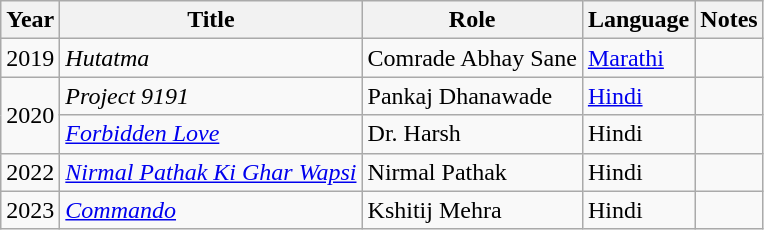<table class="wikitable">
<tr>
<th scope="col">Year</th>
<th scope="col">Title</th>
<th scope="col">Role</th>
<th scope="col">Language</th>
<th scope="col" class="unsortable">Notes</th>
</tr>
<tr>
<td>2019</td>
<td><em>Hutatma</em></td>
<td>Comrade Abhay Sane</td>
<td><a href='#'>Marathi</a></td>
<td></td>
</tr>
<tr>
<td rowspan="2">2020</td>
<td><em>Project 9191</em></td>
<td>Pankaj Dhanawade</td>
<td><a href='#'>Hindi</a></td>
<td></td>
</tr>
<tr>
<td><em><a href='#'>Forbidden Love</a></em></td>
<td>Dr. Harsh</td>
<td>Hindi</td>
<td></td>
</tr>
<tr>
<td>2022</td>
<td><em><a href='#'>Nirmal Pathak Ki Ghar Wapsi</a></em></td>
<td>Nirmal Pathak</td>
<td>Hindi</td>
<td></td>
</tr>
<tr>
<td>2023</td>
<td><em><a href='#'>Commando</a></em></td>
<td>Kshitij Mehra</td>
<td>Hindi</td>
<td></td>
</tr>
</table>
